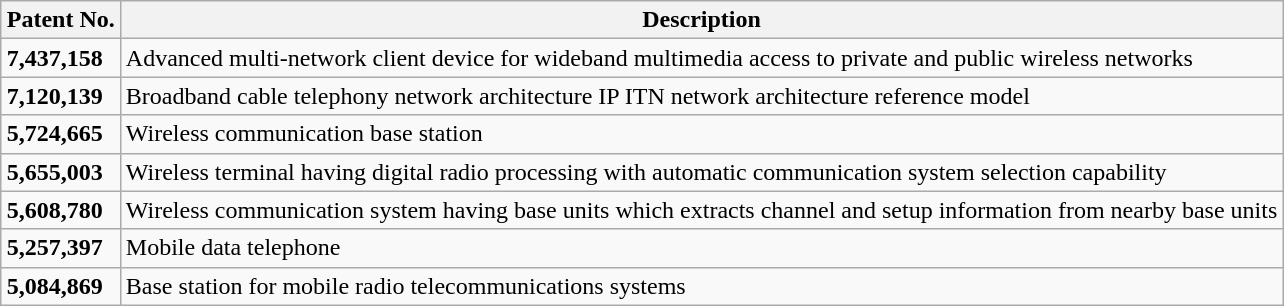<table class="wikitable" style="text-align:left;margin: 1em auto 1em auto">
<tr>
<th>Patent No.</th>
<th>Description</th>
</tr>
<tr>
<td><strong>7,437,158</strong></td>
<td>Advanced multi-network client device for wideband multimedia access to private and public wireless networks</td>
</tr>
<tr>
<td><strong>7,120,139</strong></td>
<td>Broadband cable telephony network architecture IP ITN network architecture reference model</td>
</tr>
<tr>
<td><strong>5,724,665</strong></td>
<td>Wireless communication base station</td>
</tr>
<tr>
<td><strong>5,655,003</strong></td>
<td>Wireless terminal having digital radio processing with automatic communication system selection capability</td>
</tr>
<tr>
<td><strong>5,608,780</strong></td>
<td>Wireless communication system having base units which extracts channel and setup information from nearby base units</td>
</tr>
<tr>
<td><strong>5,257,397</strong></td>
<td>Mobile data telephone</td>
</tr>
<tr>
<td><strong>5,084,869</strong></td>
<td>Base station for mobile radio telecommunications systems</td>
</tr>
</table>
